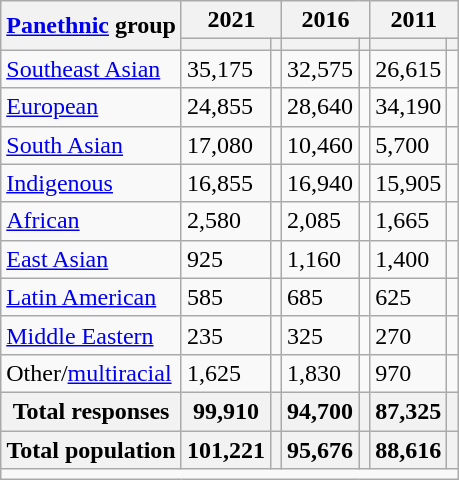<table class="wikitable collapsible sortable">
<tr>
<th rowspan="2"><a href='#'>Panethnic</a> group</th>
<th colspan="2">2021</th>
<th colspan="2">2016</th>
<th colspan="2">2011</th>
</tr>
<tr>
<th><a href='#'></a></th>
<th></th>
<th></th>
<th></th>
<th></th>
<th></th>
</tr>
<tr>
<td><a href='#'>Southeast Asian</a></td>
<td>35,175</td>
<td></td>
<td>32,575</td>
<td></td>
<td>26,615</td>
<td></td>
</tr>
<tr>
<td><a href='#'>European</a></td>
<td>24,855</td>
<td></td>
<td>28,640</td>
<td></td>
<td>34,190</td>
<td></td>
</tr>
<tr>
<td><a href='#'>South Asian</a></td>
<td>17,080</td>
<td></td>
<td>10,460</td>
<td></td>
<td>5,700</td>
<td></td>
</tr>
<tr>
<td><a href='#'>Indigenous</a></td>
<td>16,855</td>
<td></td>
<td>16,940</td>
<td></td>
<td>15,905</td>
<td></td>
</tr>
<tr>
<td><a href='#'>African</a></td>
<td>2,580</td>
<td></td>
<td>2,085</td>
<td></td>
<td>1,665</td>
<td></td>
</tr>
<tr>
<td><a href='#'>East Asian</a></td>
<td>925</td>
<td></td>
<td>1,160</td>
<td></td>
<td>1,400</td>
<td></td>
</tr>
<tr>
<td><a href='#'>Latin American</a></td>
<td>585</td>
<td></td>
<td>685</td>
<td></td>
<td>625</td>
<td></td>
</tr>
<tr>
<td><a href='#'>Middle Eastern</a></td>
<td>235</td>
<td></td>
<td>325</td>
<td></td>
<td>270</td>
<td></td>
</tr>
<tr>
<td>Other/<a href='#'>multiracial</a></td>
<td>1,625</td>
<td></td>
<td>1,830</td>
<td></td>
<td>970</td>
<td></td>
</tr>
<tr>
<th>Total responses</th>
<th>99,910</th>
<th></th>
<th>94,700</th>
<th></th>
<th>87,325</th>
<th></th>
</tr>
<tr class="sortbottom">
<th>Total population</th>
<th>101,221</th>
<th></th>
<th>95,676</th>
<th></th>
<th>88,616</th>
<th></th>
</tr>
<tr class="sortbottom">
<td colspan="15"></td>
</tr>
</table>
